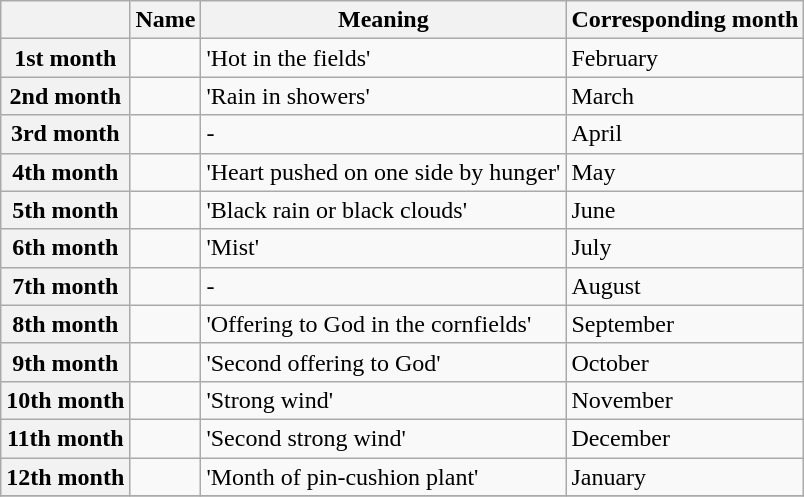<table class="wikitable">
<tr>
<th></th>
<th>Name</th>
<th>Meaning</th>
<th>Corresponding month</th>
</tr>
<tr>
<th>1st month</th>
<td></td>
<td>'Hot in the fields'</td>
<td>February</td>
</tr>
<tr>
<th>2nd month</th>
<td></td>
<td>'Rain in showers'</td>
<td>March</td>
</tr>
<tr>
<th>3rd month</th>
<td></td>
<td>-</td>
<td>April</td>
</tr>
<tr>
<th>4th month</th>
<td></td>
<td>'Heart pushed on one side by hunger'</td>
<td>May</td>
</tr>
<tr>
<th>5th month</th>
<td></td>
<td>'Black rain or black clouds'</td>
<td>June</td>
</tr>
<tr>
<th>6th month</th>
<td></td>
<td>'Mist'</td>
<td>July</td>
</tr>
<tr>
<th>7th month</th>
<td></td>
<td>-</td>
<td>August</td>
</tr>
<tr>
<th>8th month</th>
<td></td>
<td>'Offering to God in the cornfields'</td>
<td>September</td>
</tr>
<tr>
<th>9th month</th>
<td></td>
<td>'Second offering to God'</td>
<td>October</td>
</tr>
<tr>
<th>10th month</th>
<td></td>
<td>'Strong wind'</td>
<td>November</td>
</tr>
<tr>
<th>11th month</th>
<td></td>
<td>'Second strong wind'</td>
<td>December</td>
</tr>
<tr>
<th>12th month</th>
<td></td>
<td>'Month of pin-cushion plant'</td>
<td>January</td>
</tr>
<tr>
</tr>
</table>
